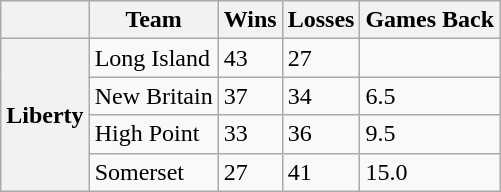<table class="wikitable">
<tr>
<th></th>
<th>Team</th>
<th>Wins</th>
<th>Losses</th>
<th>Games Back</th>
</tr>
<tr>
<th rowspan="4">Liberty</th>
<td>Long Island</td>
<td>43</td>
<td>27</td>
<td> </td>
</tr>
<tr>
<td>New Britain</td>
<td>37</td>
<td>34</td>
<td>6.5</td>
</tr>
<tr>
<td>High Point</td>
<td>33</td>
<td>36</td>
<td>9.5</td>
</tr>
<tr>
<td>Somerset</td>
<td>27</td>
<td>41</td>
<td>15.0</td>
</tr>
</table>
